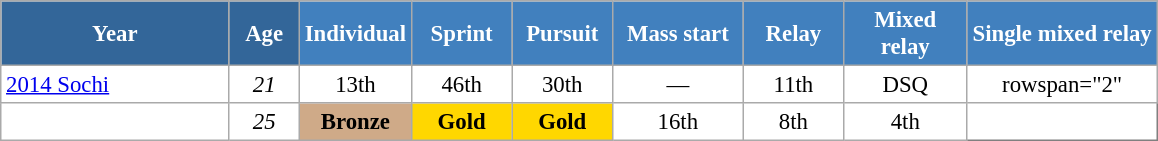<table class="wikitable" style="font-size:95%; text-align:center; border:grey solid 1px; border-collapse:collapse; background:#ffffff;">
<tr>
<th style="background-color:#369; color:white;    width:145px;">Year</th>
<th style="background-color:#369; color:white;    width:40px;">Age</th>
<th style="background-color:#4180be; color:white; width:65px;">Individual</th>
<th style="background-color:#4180be; color:white; width:60px;">Sprint</th>
<th style="background-color:#4180be; color:white; width:60px;">Pursuit</th>
<th style="background-color:#4180be; color:white; width:80px;">Mass start</th>
<th style="background-color:#4180be; color:white; width:60px;">Relay</th>
<th style="background-color:#4180be; color:white; width:75px;">Mixed relay</th>
<th style="background-color:#4180be; color:white; width:120px;">Single mixed relay</th>
</tr>
<tr>
<td align=left> <a href='#'>2014 Sochi</a></td>
<td><em>21</em></td>
<td>13th</td>
<td>46th</td>
<td>30th</td>
<td>—</td>
<td>11th</td>
<td>DSQ</td>
<td>rowspan="2" </td>
</tr>
<tr>
<td align=left></td>
<td><em>25</em></td>
<td style="background:#cfaa88;"><strong>Bronze</strong></td>
<td style="background:gold;"><strong>Gold</strong></td>
<td style="background:gold;"><strong>Gold</strong></td>
<td>16th</td>
<td>8th</td>
<td>4th</td>
</tr>
</table>
